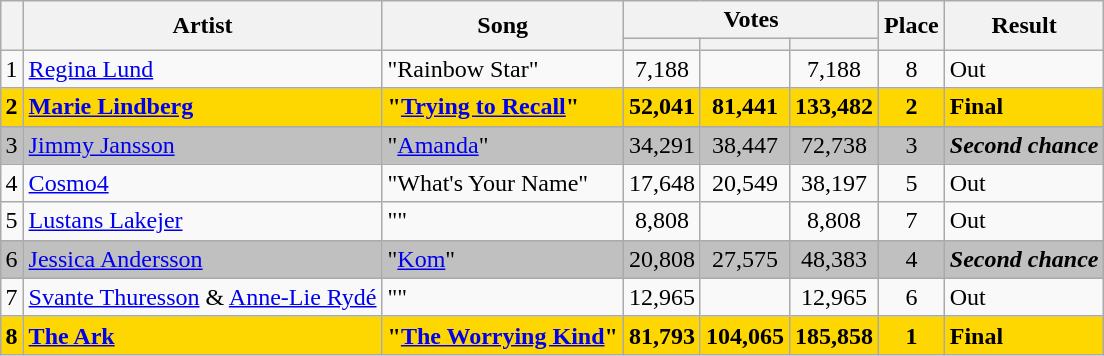<table class="sortable wikitable" style="margin: 1em auto 1em auto; text-align:center;">
<tr>
<th rowspan="2"></th>
<th rowspan="2">Artist</th>
<th rowspan="2">Song</th>
<th colspan="3">Votes</th>
<th rowspan="2">Place</th>
<th rowspan="2" class="unsortable">Result</th>
</tr>
<tr>
<th></th>
<th></th>
<th></th>
</tr>
<tr>
<td>1</td>
<td align="left"><a href='#'>Regina Lund</a></td>
<td align="left">"Rainbow Star"</td>
<td>7,188</td>
<td></td>
<td>7,188</td>
<td>8</td>
<td align="left">Out</td>
</tr>
<tr style="background:gold;">
<td><strong>2</strong></td>
<td align="left"><strong><a href='#'>Marie Lindberg</a></strong></td>
<td align="left"><strong>"<a href='#'>Trying to Recall</a>"</strong></td>
<td><strong>52,041</strong></td>
<td><strong>81,441</strong></td>
<td><strong>133,482</strong></td>
<td><strong>2</strong></td>
<td align="left"><strong>Final</strong></td>
</tr>
<tr style="background:silver;">
<td>3</td>
<td align="left"><a href='#'>Jimmy Jansson</a></td>
<td align="left">"<a href='#'>Amanda</a>"</td>
<td>34,291</td>
<td>38,447</td>
<td>72,738</td>
<td>3</td>
<td align="left"><strong><em>Second chance</em></strong></td>
</tr>
<tr>
<td>4</td>
<td align="left"><a href='#'>Cosmo4</a></td>
<td align="left">"What's Your Name"</td>
<td>17,648</td>
<td>20,549</td>
<td>38,197</td>
<td>5</td>
<td align="left">Out</td>
</tr>
<tr>
<td>5</td>
<td align="left"><a href='#'>Lustans Lakejer</a></td>
<td align="left">""</td>
<td>8,808</td>
<td></td>
<td>8,808</td>
<td>7</td>
<td align="left">Out</td>
</tr>
<tr style="background:silver;">
<td>6</td>
<td align="left"><a href='#'>Jessica Andersson</a></td>
<td align="left">"<a href='#'><span>Kom</span></a>"</td>
<td>20,808</td>
<td>27,575</td>
<td>48,383</td>
<td>4</td>
<td align="left"><strong><em>Second chance</em></strong></td>
</tr>
<tr>
<td>7</td>
<td align="left"><a href='#'>Svante Thuresson</a> & <a href='#'>Anne-Lie Rydé</a></td>
<td align="left">""</td>
<td>12,965</td>
<td></td>
<td>12,965</td>
<td>6</td>
<td align="left">Out</td>
</tr>
<tr style="background:gold;">
<td><strong>8</strong></td>
<td align="left"><strong><a href='#'>The Ark</a></strong></td>
<td align="left"><strong>"<a href='#'>The Worrying Kind</a>"</strong></td>
<td><strong>81,793</strong></td>
<td><strong>104,065</strong></td>
<td><strong>185,858</strong></td>
<td><strong>1</strong></td>
<td align="left"><strong>Final</strong></td>
</tr>
</table>
